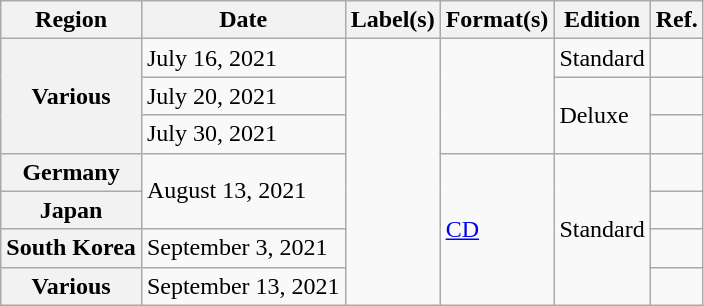<table class="wikitable plainrowheaders">
<tr>
<th scope="col">Region</th>
<th scope="col">Date</th>
<th scope="col">Label(s)</th>
<th scope="col">Format(s)</th>
<th scope="col">Edition</th>
<th scope="col">Ref.</th>
</tr>
<tr>
<th scope="row" rowspan="3">Various</th>
<td>July 16, 2021</td>
<td rowspan="7"></td>
<td rowspan="3"></td>
<td>Standard</td>
<td></td>
</tr>
<tr>
<td>July 20, 2021</td>
<td rowspan="2">Deluxe</td>
<td></td>
</tr>
<tr>
<td>July 30, 2021</td>
<td></td>
</tr>
<tr>
<th scope="row">Germany</th>
<td rowspan="2">August 13, 2021</td>
<td rowspan="4"><a href='#'>CD</a></td>
<td rowspan="4">Standard</td>
<td></td>
</tr>
<tr>
<th scope="row">Japan</th>
<td></td>
</tr>
<tr>
<th scope="row">South Korea</th>
<td>September 3, 2021</td>
<td></td>
</tr>
<tr>
<th scope="row">Various</th>
<td>September 13, 2021</td>
<td></td>
</tr>
</table>
